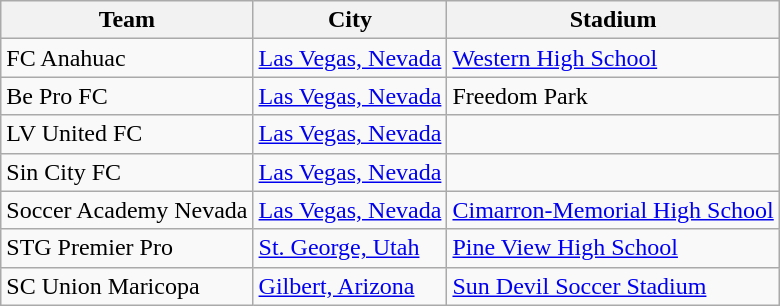<table class="wikitable sortable">
<tr>
<th scope="col">Team</th>
<th scope="col">City</th>
<th scope="col">Stadium</th>
</tr>
<tr>
<td>FC Anahuac</td>
<td><a href='#'>Las Vegas, Nevada</a></td>
<td><a href='#'>Western High School</a></td>
</tr>
<tr>
<td>Be Pro FC</td>
<td><a href='#'>Las Vegas, Nevada</a></td>
<td>Freedom Park</td>
</tr>
<tr>
<td>LV United FC</td>
<td><a href='#'>Las Vegas, Nevada</a></td>
<td></td>
</tr>
<tr>
<td>Sin City FC</td>
<td><a href='#'>Las Vegas, Nevada</a></td>
<td></td>
</tr>
<tr>
<td>Soccer Academy Nevada</td>
<td><a href='#'>Las Vegas, Nevada</a></td>
<td><a href='#'>Cimarron-Memorial High School</a></td>
</tr>
<tr>
<td>STG Premier Pro</td>
<td><a href='#'>St. George, Utah</a></td>
<td><a href='#'>Pine View High School</a></td>
</tr>
<tr>
<td>SC Union Maricopa</td>
<td><a href='#'>Gilbert, Arizona</a></td>
<td><a href='#'>Sun Devil Soccer Stadium</a></td>
</tr>
</table>
